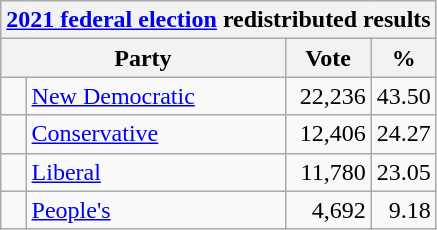<table class="wikitable">
<tr>
<th colspan="4"><a href='#'>2021 federal election</a> redistributed results</th>
</tr>
<tr>
<th bgcolor="#DDDDFF" width="130px" colspan="2">Party</th>
<th bgcolor="#DDDDFF" width="50px">Vote</th>
<th bgcolor="#DDDDFF" width="30px">%</th>
</tr>
<tr>
<td> </td>
<td><a href='#'>New Democratic</a></td>
<td align=right>22,236</td>
<td align=right>43.50</td>
</tr>
<tr>
<td> </td>
<td><a href='#'>Conservative</a></td>
<td align=right>12,406</td>
<td align=right>24.27</td>
</tr>
<tr>
<td> </td>
<td><a href='#'>Liberal</a></td>
<td align=right>11,780</td>
<td align=right>23.05</td>
</tr>
<tr>
<td> </td>
<td><a href='#'>People's</a></td>
<td align=right>4,692</td>
<td align=right>9.18</td>
</tr>
</table>
